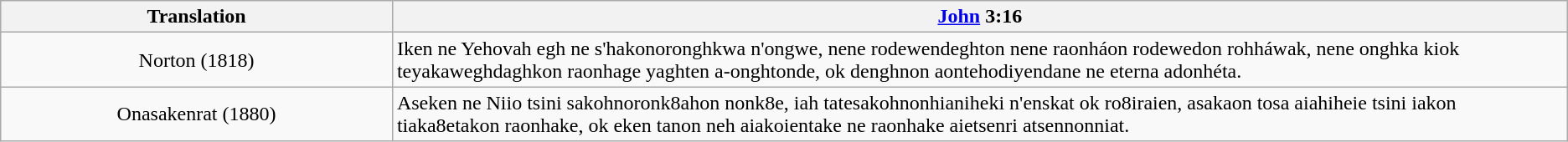<table class="wikitable">
<tr>
<th style="text-align:center; width:25%;">Translation</th>
<th><a href='#'>John</a> 3:16</th>
</tr>
<tr>
<td style="text-align:center;">Norton (1818)</td>
<td>Iken ne Yehovah egh ne s'hakonoronghkwa n'ongwe, nene rodewendeghton nene raonháon rodewedon rohháwak, nene onghka kiok teyakaweghdaghkon raonhage yaghten a-onghtonde, ok denghnon aontehodiyendane ne eterna adonhéta.</td>
</tr>
<tr>
<td style="text-align:center;">Onasakenrat (1880)</td>
<td>Aseken ne Niio tsini sakohnoronk8ahon nonk8e, iah tatesakohnonhianiheki n'enskat ok ro8iraien, asakaon tosa aiahiheie tsini iakon tiaka8etakon raonhake, ok eken tanon neh aiakoientake ne raonhake aietsenri atsennonniat.</td>
</tr>
</table>
